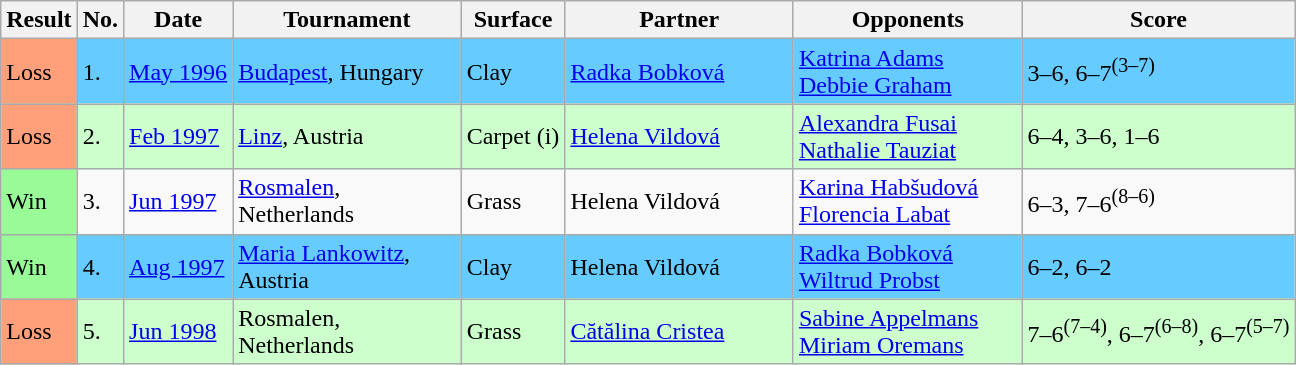<table class="sortable wikitable">
<tr>
<th>Result</th>
<th>No.</th>
<th>Date</th>
<th style="width:145px">Tournament</th>
<th>Surface</th>
<th style="width:145px">Partner</th>
<th style="width:145px">Opponents</th>
<th class="unsortable">Score</th>
</tr>
<tr bgcolor="66CCFF">
<td style="background:#ffa07a;">Loss</td>
<td>1.</td>
<td><a href='#'>May 1996</a></td>
<td><a href='#'>Budapest</a>, Hungary</td>
<td>Clay</td>
<td> <a href='#'>Radka Bobková</a></td>
<td> <a href='#'>Katrina Adams</a> <br>  <a href='#'>Debbie Graham</a></td>
<td>3–6, 6–7<sup>(3–7)</sup></td>
</tr>
<tr bgcolor="CCFFCC">
<td style="background:#ffa07a;">Loss</td>
<td>2.</td>
<td><a href='#'>Feb 1997</a></td>
<td><a href='#'>Linz</a>, Austria</td>
<td>Carpet (i)</td>
<td> <a href='#'>Helena Vildová</a></td>
<td> <a href='#'>Alexandra Fusai</a> <br>  <a href='#'>Nathalie Tauziat</a></td>
<td>6–4, 3–6, 1–6</td>
</tr>
<tr bgcolor=>
<td style="background:#98fb98;">Win</td>
<td>3.</td>
<td><a href='#'>Jun 1997</a></td>
<td><a href='#'>Rosmalen</a>, Netherlands</td>
<td>Grass</td>
<td> Helena Vildová</td>
<td> <a href='#'>Karina Habšudová</a> <br>  <a href='#'>Florencia Labat</a></td>
<td>6–3, 7–6<sup>(8–6)</sup></td>
</tr>
<tr bgcolor="66CCFF">
<td style="background:#98fb98;">Win</td>
<td>4.</td>
<td><a href='#'>Aug 1997</a></td>
<td><a href='#'>Maria Lankowitz</a>, Austria</td>
<td>Clay</td>
<td> Helena Vildová</td>
<td> <a href='#'>Radka Bobková</a> <br>  <a href='#'>Wiltrud Probst</a></td>
<td>6–2, 6–2</td>
</tr>
<tr bgcolor="CCFFCC">
<td style="background:#ffa07a;">Loss</td>
<td>5.</td>
<td><a href='#'>Jun 1998</a></td>
<td>Rosmalen, Netherlands</td>
<td>Grass</td>
<td> <a href='#'>Cătălina Cristea</a></td>
<td> <a href='#'>Sabine Appelmans</a> <br>  <a href='#'>Miriam Oremans</a></td>
<td>7–6<sup>(7–4)</sup>, 6–7<sup>(6–8)</sup>, 6–7<sup>(5–7)</sup></td>
</tr>
</table>
